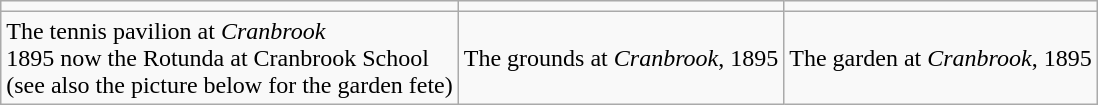<table class="wikitable" border="1">
<tr>
<td></td>
<td></td>
<td></td>
</tr>
<tr>
<td>The tennis pavilion at <em>Cranbrook</em><br>1895 now the Rotunda at Cranbrook School<br>(see also the picture below for the garden fete)</td>
<td>The grounds at <em>Cranbrook</em>, 1895</td>
<td>The garden at <em>Cranbrook</em>, 1895</td>
</tr>
</table>
